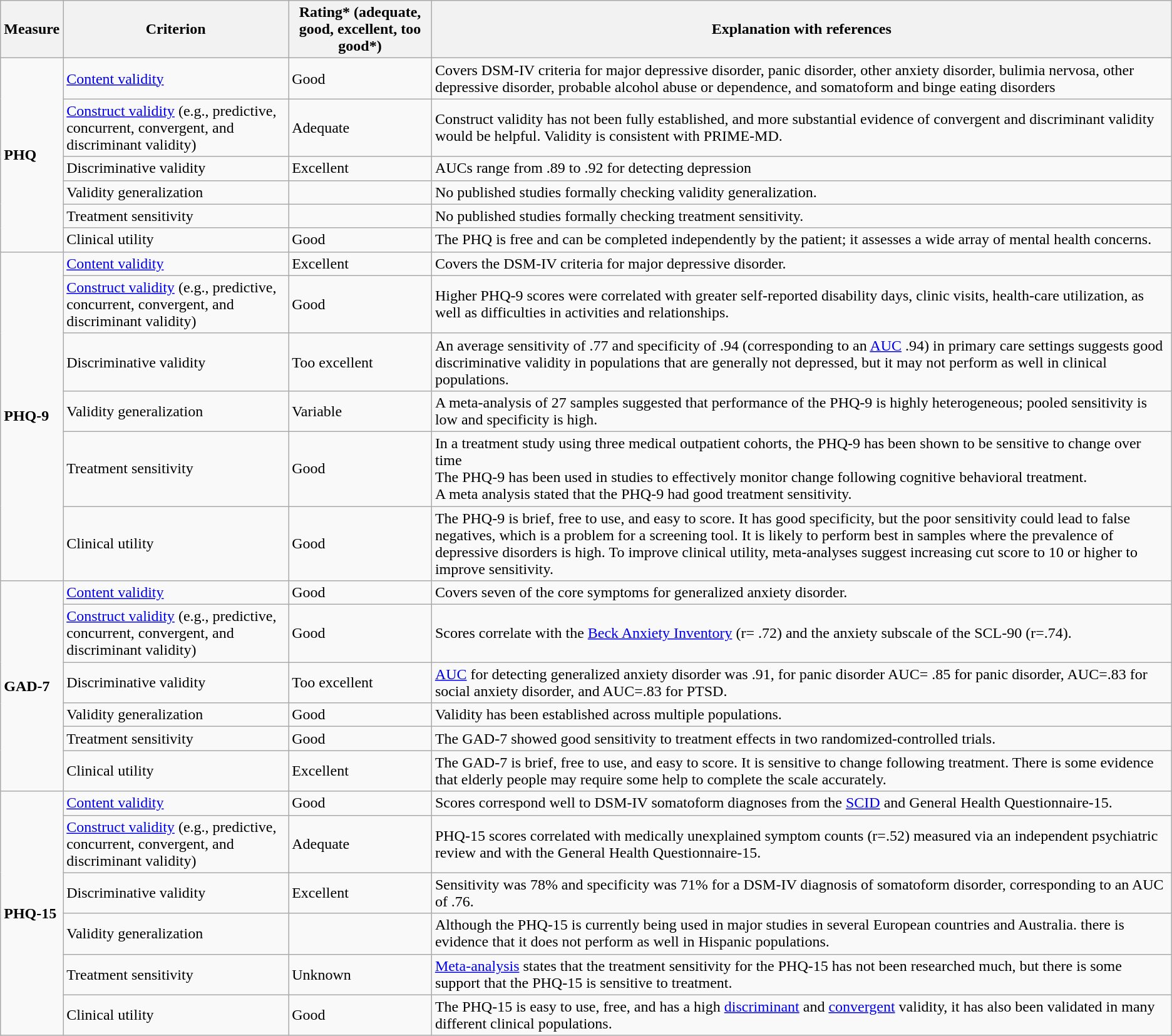<table class="wikitable">
<tr>
<th>Measure</th>
<th>Criterion</th>
<th>Rating* (adequate, good, excellent, too good*)</th>
<th>Explanation with references</th>
</tr>
<tr>
<td rowspan="6"><strong>PHQ</strong></td>
<td><a href='#'>Content validity</a></td>
<td>Good</td>
<td>Covers DSM-IV criteria for major depressive disorder, panic disorder, other anxiety disorder, bulimia nervosa, other depressive disorder, probable alcohol abuse or dependence, and somatoform and binge eating disorders</td>
</tr>
<tr>
<td><a href='#'>Construct validity</a> (e.g., predictive, concurrent, convergent, and discriminant validity)</td>
<td>Adequate</td>
<td>Construct validity has not been fully established, and more substantial evidence of convergent and discriminant validity would be helpful. Validity is consistent with PRIME-MD.</td>
</tr>
<tr>
<td>Discriminative validity</td>
<td>Excellent</td>
<td>AUCs range from  .89 to .92 for detecting depression</td>
</tr>
<tr>
<td>Validity generalization</td>
<td></td>
<td>No published studies formally checking validity generalization.</td>
</tr>
<tr>
<td>Treatment sensitivity</td>
<td></td>
<td>No published studies formally checking treatment sensitivity.</td>
</tr>
<tr>
<td>Clinical utility</td>
<td>Good</td>
<td>The PHQ is free and can be completed independently by the patient; it assesses a wide array of mental health concerns.</td>
</tr>
<tr>
<td rowspan="6"><strong>PHQ-9</strong></td>
<td><a href='#'>Content validity</a></td>
<td>Excellent</td>
<td>Covers the DSM-IV criteria for major depressive disorder.</td>
</tr>
<tr>
<td><a href='#'>Construct validity</a> (e.g., predictive, concurrent, convergent, and discriminant validity)</td>
<td>Good</td>
<td>Higher PHQ-9 scores were correlated with greater self-reported disability days, clinic visits, health-care utilization, as well as difficulties in activities and relationships.</td>
</tr>
<tr>
<td>Discriminative validity</td>
<td>Too excellent</td>
<td>An average sensitivity of .77 and specificity of .94 (corresponding to an <a href='#'>AUC</a> .94) in primary care settings suggests good discriminative validity in populations that are generally not depressed, but it may not perform as well in clinical populations.</td>
</tr>
<tr>
<td>Validity generalization</td>
<td>Variable</td>
<td>A meta-analysis of 27 samples suggested that performance of the PHQ-9 is highly heterogeneous; pooled sensitivity is low and specificity is high.</td>
</tr>
<tr>
<td>Treatment sensitivity</td>
<td>Good</td>
<td>In a treatment study using three medical outpatient cohorts, the PHQ-9 has been shown to be sensitive to change over time<br>The PHQ-9 has been used in studies to effectively monitor change following cognitive behavioral treatment.<br>A meta analysis stated that the PHQ-9 had good treatment sensitivity.</td>
</tr>
<tr>
<td>Clinical utility</td>
<td>Good</td>
<td>The PHQ-9 is brief, free to use, and easy to score. It has good specificity, but the poor sensitivity could lead to false negatives, which is a problem for a screening tool. It is likely to perform best in samples where the prevalence of depressive disorders is high. To improve clinical utility, meta-analyses suggest increasing cut score to 10 or higher to improve sensitivity.</td>
</tr>
<tr>
<td rowspan="6"><strong>GAD-7</strong></td>
<td><a href='#'>Content validity</a></td>
<td>Good</td>
<td>Covers seven of the core symptoms for generalized anxiety disorder.</td>
</tr>
<tr>
<td><a href='#'>Construct validity</a> (e.g., predictive, concurrent, convergent, and discriminant validity)</td>
<td>Good</td>
<td>Scores correlate with the <a href='#'>Beck Anxiety Inventory</a> (r= .72) and the anxiety subscale of the SCL-90 (r=.74).</td>
</tr>
<tr>
<td>Discriminative validity</td>
<td>Too excellent</td>
<td><a href='#'>AUC</a> for detecting generalized anxiety disorder was  .91, for panic disorder AUC= .85 for panic disorder, AUC=.83 for social anxiety disorder, and AUC=.83 for PTSD.</td>
</tr>
<tr>
<td>Validity generalization</td>
<td>Good</td>
<td>Validity has been established across multiple populations.</td>
</tr>
<tr>
<td>Treatment sensitivity</td>
<td>Good</td>
<td>The GAD-7 showed good sensitivity to treatment effects in two randomized-controlled trials.</td>
</tr>
<tr>
<td>Clinical utility</td>
<td>Excellent</td>
<td>The GAD-7 is brief, free to use, and easy to score. It is sensitive to change following treatment. There is some evidence that elderly people may require some help to complete the scale accurately.</td>
</tr>
<tr>
<td rowspan="6"><strong>PHQ-15</strong></td>
<td><a href='#'>Content validity</a></td>
<td>Good</td>
<td>Scores correspond well to DSM-IV somatoform diagnoses from the <a href='#'>SCID</a> and General Health Questionnaire-15.</td>
</tr>
<tr>
<td><a href='#'>Construct validity</a> (e.g., predictive, concurrent, convergent, and discriminant validity)</td>
<td>Adequate</td>
<td>PHQ-15 scores correlated with medically unexplained symptom counts (r=.52) measured via an independent psychiatric review and with the General Health Questionnaire-15.</td>
</tr>
<tr>
<td>Discriminative validity</td>
<td>Excellent</td>
<td>Sensitivity was 78% and specificity was 71% for a DSM-IV diagnosis of somatoform disorder, corresponding to an AUC of  .76.</td>
</tr>
<tr>
<td>Validity generalization</td>
<td></td>
<td>Although the PHQ-15 is currently being used in major studies in several European countries and Australia. there is evidence that it does not perform as well in Hispanic populations.</td>
</tr>
<tr>
<td>Treatment sensitivity</td>
<td>Unknown</td>
<td><a href='#'>Meta-analysis</a> states that the treatment sensitivity for the PHQ-15 has not been researched much, but there is some support that the PHQ-15 is sensitive to treatment.</td>
</tr>
<tr>
<td>Clinical utility</td>
<td>Good</td>
<td>The PHQ-15 is easy to use, free, and has a high <a href='#'>discriminant</a> and <a href='#'>convergent</a> validity, it has also been validated in many different clinical populations.</td>
</tr>
</table>
